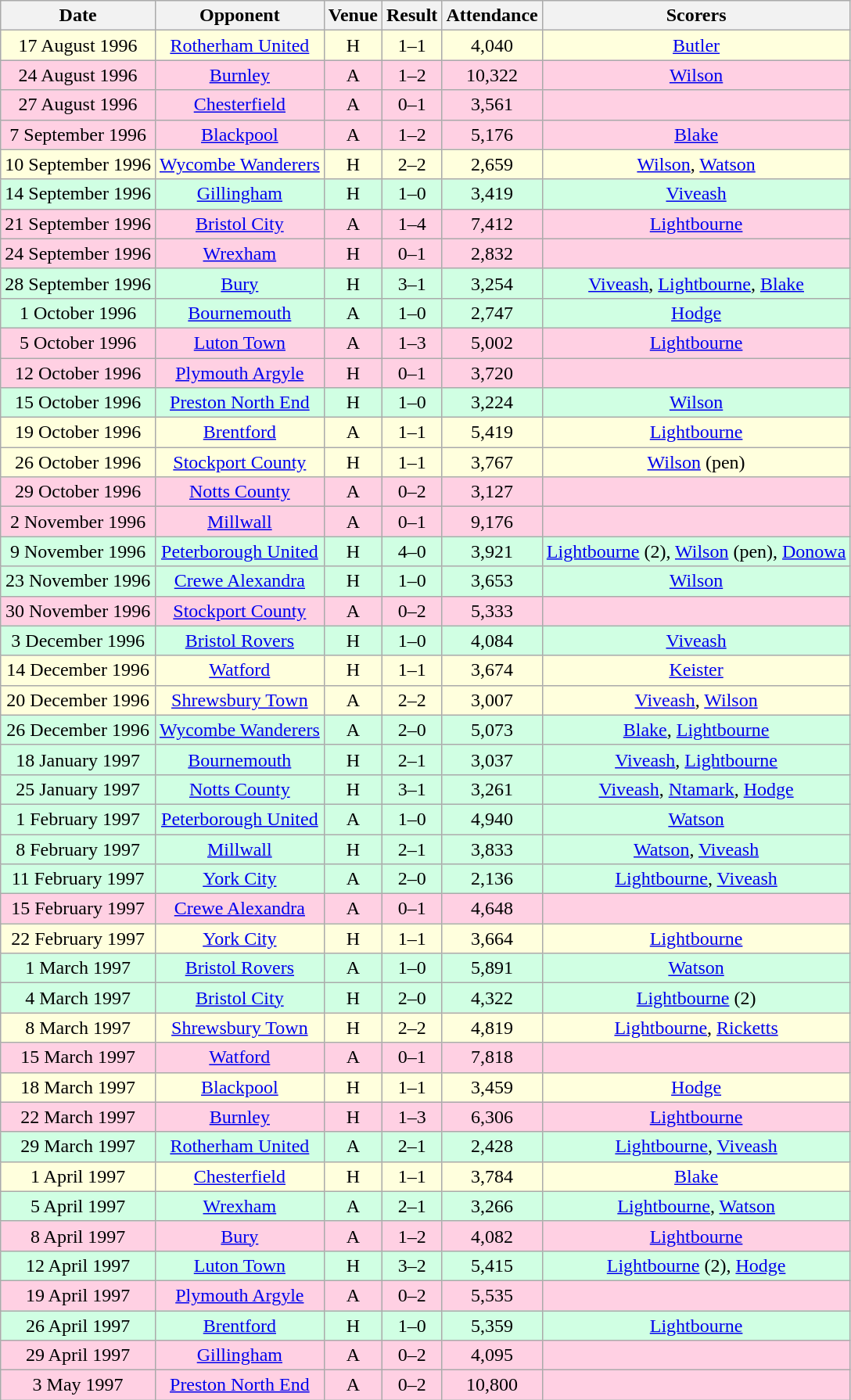<table class="wikitable sortable" style="font-size:100%; text-align:center">
<tr>
<th>Date</th>
<th>Opponent</th>
<th>Venue</th>
<th>Result</th>
<th>Attendance</th>
<th>Scorers</th>
</tr>
<tr style="background-color: #ffffdd;">
<td>17 August 1996</td>
<td><a href='#'>Rotherham United</a></td>
<td>H</td>
<td>1–1</td>
<td>4,040</td>
<td><a href='#'>Butler</a></td>
</tr>
<tr style="background-color: #ffd0e3;">
<td>24 August 1996</td>
<td><a href='#'>Burnley</a></td>
<td>A</td>
<td>1–2</td>
<td>10,322</td>
<td><a href='#'>Wilson</a></td>
</tr>
<tr style="background-color: #ffd0e3;">
<td>27 August 1996</td>
<td><a href='#'>Chesterfield</a></td>
<td>A</td>
<td>0–1</td>
<td>3,561</td>
<td></td>
</tr>
<tr style="background-color: #ffd0e3;">
<td>7 September 1996</td>
<td><a href='#'>Blackpool</a></td>
<td>A</td>
<td>1–2</td>
<td>5,176</td>
<td><a href='#'>Blake</a></td>
</tr>
<tr style="background-color: #ffffdd;">
<td>10 September 1996</td>
<td><a href='#'>Wycombe Wanderers</a></td>
<td>H</td>
<td>2–2</td>
<td>2,659</td>
<td><a href='#'>Wilson</a>, <a href='#'>Watson</a></td>
</tr>
<tr style="background-color: #d0ffe3;">
<td>14 September 1996</td>
<td><a href='#'>Gillingham</a></td>
<td>H</td>
<td>1–0</td>
<td>3,419</td>
<td><a href='#'>Viveash</a></td>
</tr>
<tr style="background-color: #ffd0e3;">
<td>21 September 1996</td>
<td><a href='#'>Bristol City</a></td>
<td>A</td>
<td>1–4</td>
<td>7,412</td>
<td><a href='#'>Lightbourne</a></td>
</tr>
<tr style="background-color: #ffd0e3;">
<td>24 September 1996</td>
<td><a href='#'>Wrexham</a></td>
<td>H</td>
<td>0–1</td>
<td>2,832</td>
<td></td>
</tr>
<tr style="background-color: #d0ffe3;">
<td>28 September 1996</td>
<td><a href='#'>Bury</a></td>
<td>H</td>
<td>3–1</td>
<td>3,254</td>
<td><a href='#'>Viveash</a>, <a href='#'>Lightbourne</a>, <a href='#'>Blake</a></td>
</tr>
<tr style="background-color: #d0ffe3;">
<td>1 October 1996</td>
<td><a href='#'>Bournemouth</a></td>
<td>A</td>
<td>1–0</td>
<td>2,747</td>
<td><a href='#'>Hodge</a></td>
</tr>
<tr style="background-color: #ffd0e3;">
<td>5 October 1996</td>
<td><a href='#'>Luton Town</a></td>
<td>A</td>
<td>1–3</td>
<td>5,002</td>
<td><a href='#'>Lightbourne</a></td>
</tr>
<tr style="background-color: #ffd0e3;">
<td>12 October 1996</td>
<td><a href='#'>Plymouth Argyle</a></td>
<td>H</td>
<td>0–1</td>
<td>3,720</td>
<td></td>
</tr>
<tr style="background-color: #d0ffe3;">
<td>15 October 1996</td>
<td><a href='#'>Preston North End</a></td>
<td>H</td>
<td>1–0</td>
<td>3,224</td>
<td><a href='#'>Wilson</a></td>
</tr>
<tr style="background-color: #ffffdd;">
<td>19 October 1996</td>
<td><a href='#'>Brentford</a></td>
<td>A</td>
<td>1–1</td>
<td>5,419</td>
<td><a href='#'>Lightbourne</a></td>
</tr>
<tr style="background-color: #ffffdd;">
<td>26 October 1996</td>
<td><a href='#'>Stockport County</a></td>
<td>H</td>
<td>1–1</td>
<td>3,767</td>
<td><a href='#'>Wilson</a> (pen)</td>
</tr>
<tr style="background-color: #ffd0e3;">
<td>29 October 1996</td>
<td><a href='#'>Notts County</a></td>
<td>A</td>
<td>0–2</td>
<td>3,127</td>
<td></td>
</tr>
<tr style="background-color: #ffd0e3;">
<td>2 November 1996</td>
<td><a href='#'>Millwall</a></td>
<td>A</td>
<td>0–1</td>
<td>9,176</td>
<td></td>
</tr>
<tr style="background-color: #d0ffe3;">
<td>9 November 1996</td>
<td><a href='#'>Peterborough United</a></td>
<td>H</td>
<td>4–0</td>
<td>3,921</td>
<td><a href='#'>Lightbourne</a> (2), <a href='#'>Wilson</a> (pen), <a href='#'>Donowa</a></td>
</tr>
<tr style="background-color: #d0ffe3;">
<td>23 November 1996</td>
<td><a href='#'>Crewe Alexandra</a></td>
<td>H</td>
<td>1–0</td>
<td>3,653</td>
<td><a href='#'>Wilson</a></td>
</tr>
<tr style="background-color: #ffd0e3;">
<td>30 November 1996</td>
<td><a href='#'>Stockport County</a></td>
<td>A</td>
<td>0–2</td>
<td>5,333</td>
<td></td>
</tr>
<tr style="background-color: #d0ffe3;">
<td>3 December 1996</td>
<td><a href='#'>Bristol Rovers</a></td>
<td>H</td>
<td>1–0</td>
<td>4,084</td>
<td><a href='#'>Viveash</a></td>
</tr>
<tr style="background-color: #ffffdd;">
<td>14 December 1996</td>
<td><a href='#'>Watford</a></td>
<td>H</td>
<td>1–1</td>
<td>3,674</td>
<td><a href='#'>Keister</a></td>
</tr>
<tr style="background-color: #ffffdd;">
<td>20 December 1996</td>
<td><a href='#'>Shrewsbury Town</a></td>
<td>A</td>
<td>2–2</td>
<td>3,007</td>
<td><a href='#'>Viveash</a>, <a href='#'>Wilson</a></td>
</tr>
<tr style="background-color: #d0ffe3;">
<td>26 December 1996</td>
<td><a href='#'>Wycombe Wanderers</a></td>
<td>A</td>
<td>2–0</td>
<td>5,073</td>
<td><a href='#'>Blake</a>, <a href='#'>Lightbourne</a></td>
</tr>
<tr style="background-color: #d0ffe3;">
<td>18 January 1997</td>
<td><a href='#'>Bournemouth</a></td>
<td>H</td>
<td>2–1</td>
<td>3,037</td>
<td><a href='#'>Viveash</a>, <a href='#'>Lightbourne</a></td>
</tr>
<tr style="background-color: #d0ffe3;">
<td>25 January 1997</td>
<td><a href='#'>Notts County</a></td>
<td>H</td>
<td>3–1</td>
<td>3,261</td>
<td><a href='#'>Viveash</a>, <a href='#'>Ntamark</a>, <a href='#'>Hodge</a></td>
</tr>
<tr style="background-color: #d0ffe3;">
<td>1 February 1997</td>
<td><a href='#'>Peterborough United</a></td>
<td>A</td>
<td>1–0</td>
<td>4,940</td>
<td><a href='#'>Watson</a></td>
</tr>
<tr style="background-color: #d0ffe3;">
<td>8 February 1997</td>
<td><a href='#'>Millwall</a></td>
<td>H</td>
<td>2–1</td>
<td>3,833</td>
<td><a href='#'>Watson</a>, <a href='#'>Viveash</a></td>
</tr>
<tr style="background-color: #d0ffe3;">
<td>11 February 1997</td>
<td><a href='#'>York City</a></td>
<td>A</td>
<td>2–0</td>
<td>2,136</td>
<td><a href='#'>Lightbourne</a>, <a href='#'>Viveash</a></td>
</tr>
<tr style="background-color: #ffd0e3;">
<td>15 February 1997</td>
<td><a href='#'>Crewe Alexandra</a></td>
<td>A</td>
<td>0–1</td>
<td>4,648</td>
<td></td>
</tr>
<tr style="background-color: #ffffdd;">
<td>22 February 1997</td>
<td><a href='#'>York City</a></td>
<td>H</td>
<td>1–1</td>
<td>3,664</td>
<td><a href='#'>Lightbourne</a></td>
</tr>
<tr style="background-color: #d0ffe3;">
<td>1 March 1997</td>
<td><a href='#'>Bristol Rovers</a></td>
<td>A</td>
<td>1–0</td>
<td>5,891</td>
<td><a href='#'>Watson</a></td>
</tr>
<tr style="background-color: #d0ffe3;">
<td>4 March 1997</td>
<td><a href='#'>Bristol City</a></td>
<td>H</td>
<td>2–0</td>
<td>4,322</td>
<td><a href='#'>Lightbourne</a> (2)</td>
</tr>
<tr style="background-color: #ffffdd;">
<td>8 March 1997</td>
<td><a href='#'>Shrewsbury Town</a></td>
<td>H</td>
<td>2–2</td>
<td>4,819</td>
<td><a href='#'>Lightbourne</a>, <a href='#'>Ricketts</a></td>
</tr>
<tr style="background-color: #ffd0e3;">
<td>15 March 1997</td>
<td><a href='#'>Watford</a></td>
<td>A</td>
<td>0–1</td>
<td>7,818</td>
<td></td>
</tr>
<tr style="background-color: #ffffdd;">
<td>18 March 1997</td>
<td><a href='#'>Blackpool</a></td>
<td>H</td>
<td>1–1</td>
<td>3,459</td>
<td><a href='#'>Hodge</a></td>
</tr>
<tr style="background-color: #ffd0e3;">
<td>22 March 1997</td>
<td><a href='#'>Burnley</a></td>
<td>H</td>
<td>1–3</td>
<td>6,306</td>
<td><a href='#'>Lightbourne</a></td>
</tr>
<tr style="background-color: #d0ffe3;">
<td>29 March 1997</td>
<td><a href='#'>Rotherham United</a></td>
<td>A</td>
<td>2–1</td>
<td>2,428</td>
<td><a href='#'>Lightbourne</a>, <a href='#'>Viveash</a></td>
</tr>
<tr style="background-color: #ffffdd;">
<td>1 April 1997</td>
<td><a href='#'>Chesterfield</a></td>
<td>H</td>
<td>1–1</td>
<td>3,784</td>
<td><a href='#'>Blake</a></td>
</tr>
<tr style="background-color: #d0ffe3;">
<td>5 April 1997</td>
<td><a href='#'>Wrexham</a></td>
<td>A</td>
<td>2–1</td>
<td>3,266</td>
<td><a href='#'>Lightbourne</a>, <a href='#'>Watson</a></td>
</tr>
<tr style="background-color: #ffd0e3;">
<td>8 April 1997</td>
<td><a href='#'>Bury</a></td>
<td>A</td>
<td>1–2</td>
<td>4,082</td>
<td><a href='#'>Lightbourne</a></td>
</tr>
<tr style="background-color: #d0ffe3;">
<td>12 April 1997</td>
<td><a href='#'>Luton Town</a></td>
<td>H</td>
<td>3–2</td>
<td>5,415</td>
<td><a href='#'>Lightbourne</a> (2), <a href='#'>Hodge</a></td>
</tr>
<tr style="background-color: #ffd0e3;">
<td>19 April 1997</td>
<td><a href='#'>Plymouth Argyle</a></td>
<td>A</td>
<td>0–2</td>
<td>5,535</td>
<td></td>
</tr>
<tr style="background-color: #d0ffe3;">
<td>26 April 1997</td>
<td><a href='#'>Brentford</a></td>
<td>H</td>
<td>1–0</td>
<td>5,359</td>
<td><a href='#'>Lightbourne</a></td>
</tr>
<tr style="background-color: #ffd0e3;">
<td>29 April 1997</td>
<td><a href='#'>Gillingham</a></td>
<td>A</td>
<td>0–2</td>
<td>4,095</td>
<td></td>
</tr>
<tr style="background-color: #ffd0e3;">
<td>3 May 1997</td>
<td><a href='#'>Preston North End</a></td>
<td>A</td>
<td>0–2</td>
<td>10,800</td>
<td></td>
</tr>
</table>
